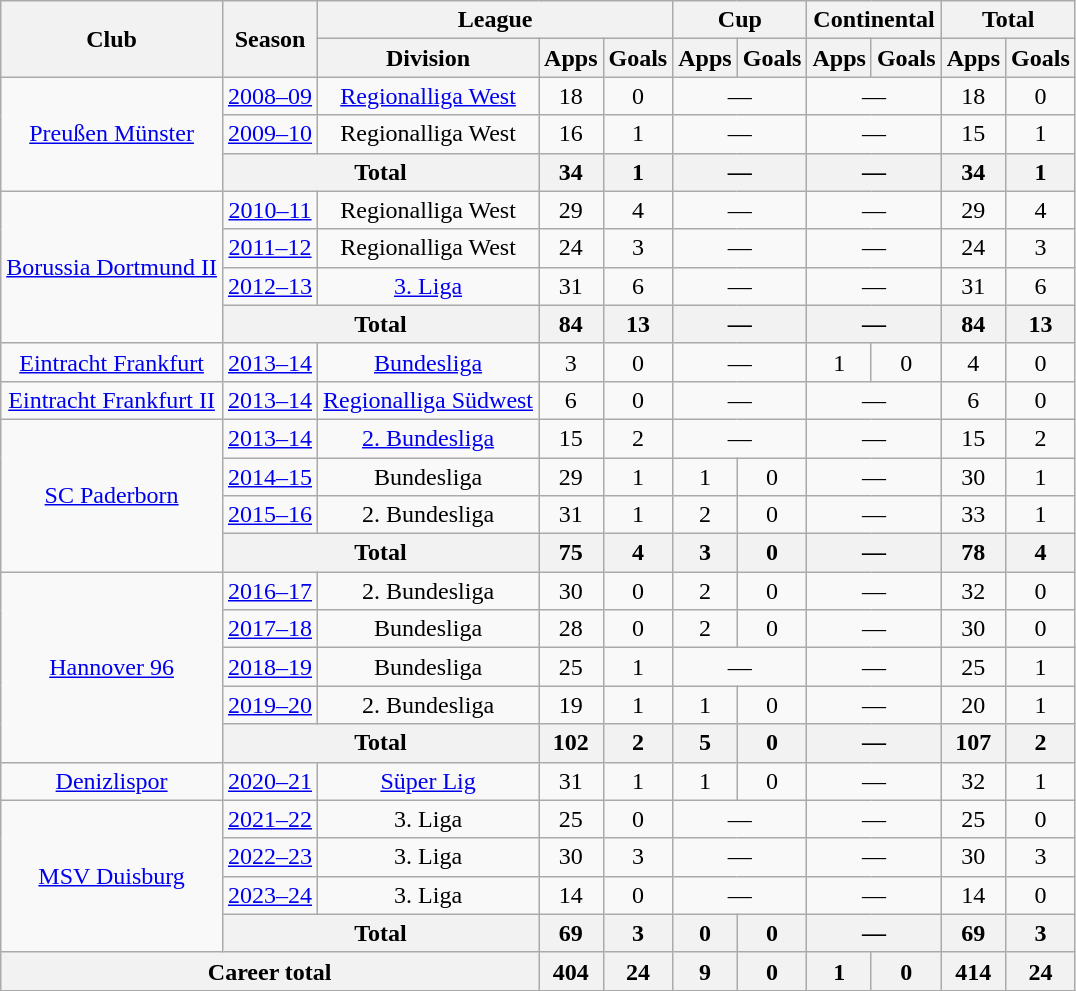<table class="wikitable" style="text-align:center">
<tr>
<th rowspan="2">Club</th>
<th rowspan="2">Season</th>
<th colspan="3">League</th>
<th colspan="2">Cup</th>
<th colspan="2">Continental</th>
<th colspan="2">Total</th>
</tr>
<tr>
<th>Division</th>
<th>Apps</th>
<th>Goals</th>
<th>Apps</th>
<th>Goals</th>
<th>Apps</th>
<th>Goals</th>
<th>Apps</th>
<th>Goals</th>
</tr>
<tr>
<td rowspan="3"><a href='#'>Preußen Münster</a></td>
<td><a href='#'>2008–09</a></td>
<td><a href='#'>Regionalliga West</a></td>
<td>18</td>
<td>0</td>
<td colspan="2">—</td>
<td colspan="2">—</td>
<td>18</td>
<td>0</td>
</tr>
<tr>
<td><a href='#'>2009–10</a></td>
<td>Regionalliga West</td>
<td>16</td>
<td>1</td>
<td colspan="2">—</td>
<td colspan="2">—</td>
<td>15</td>
<td>1</td>
</tr>
<tr>
<th colspan="2">Total</th>
<th>34</th>
<th>1</th>
<th colspan="2">—</th>
<th colspan="2">—</th>
<th>34</th>
<th>1</th>
</tr>
<tr>
<td rowspan="4"><a href='#'>Borussia Dortmund II</a></td>
<td><a href='#'>2010–11</a></td>
<td>Regionalliga West</td>
<td>29</td>
<td>4</td>
<td colspan="2">—</td>
<td colspan="2">—</td>
<td>29</td>
<td>4</td>
</tr>
<tr>
<td><a href='#'>2011–12</a></td>
<td>Regionalliga West</td>
<td>24</td>
<td>3</td>
<td colspan="2">—</td>
<td colspan="2">—</td>
<td>24</td>
<td>3</td>
</tr>
<tr>
<td><a href='#'>2012–13</a></td>
<td><a href='#'>3. Liga</a></td>
<td>31</td>
<td>6</td>
<td colspan="2">—</td>
<td colspan="2">—</td>
<td>31</td>
<td>6</td>
</tr>
<tr>
<th colspan="2">Total</th>
<th>84</th>
<th>13</th>
<th colspan="2">—</th>
<th colspan="2">—</th>
<th>84</th>
<th>13</th>
</tr>
<tr>
<td><a href='#'>Eintracht Frankfurt</a></td>
<td><a href='#'>2013–14</a></td>
<td><a href='#'>Bundesliga</a></td>
<td>3</td>
<td>0</td>
<td colspan="2">—</td>
<td>1</td>
<td>0</td>
<td>4</td>
<td>0</td>
</tr>
<tr>
<td><a href='#'>Eintracht Frankfurt II</a></td>
<td><a href='#'>2013–14</a></td>
<td><a href='#'>Regionalliga Südwest</a></td>
<td>6</td>
<td>0</td>
<td colspan="2">—</td>
<td colspan="2">—</td>
<td>6</td>
<td>0</td>
</tr>
<tr>
<td rowspan="4"><a href='#'>SC Paderborn</a></td>
<td><a href='#'>2013–14</a></td>
<td><a href='#'>2. Bundesliga</a></td>
<td>15</td>
<td>2</td>
<td colspan="2">—</td>
<td colspan="2">—</td>
<td>15</td>
<td>2</td>
</tr>
<tr>
<td><a href='#'>2014–15</a></td>
<td>Bundesliga</td>
<td>29</td>
<td>1</td>
<td>1</td>
<td>0</td>
<td colspan="2">—</td>
<td>30</td>
<td>1</td>
</tr>
<tr>
<td><a href='#'>2015–16</a></td>
<td>2. Bundesliga</td>
<td>31</td>
<td>1</td>
<td>2</td>
<td>0</td>
<td colspan="2">—</td>
<td>33</td>
<td>1</td>
</tr>
<tr>
<th colspan="2">Total</th>
<th>75</th>
<th>4</th>
<th>3</th>
<th>0</th>
<th colspan="2">—</th>
<th>78</th>
<th>4</th>
</tr>
<tr>
<td rowspan="5"><a href='#'>Hannover 96</a></td>
<td><a href='#'>2016–17</a></td>
<td>2. Bundesliga</td>
<td>30</td>
<td>0</td>
<td>2</td>
<td>0</td>
<td colspan="2">—</td>
<td>32</td>
<td>0</td>
</tr>
<tr>
<td><a href='#'>2017–18</a></td>
<td>Bundesliga</td>
<td>28</td>
<td>0</td>
<td>2</td>
<td>0</td>
<td colspan="2">—</td>
<td>30</td>
<td>0</td>
</tr>
<tr>
<td><a href='#'>2018–19</a></td>
<td>Bundesliga</td>
<td>25</td>
<td>1</td>
<td colspan="2">—</td>
<td colspan="2">—</td>
<td>25</td>
<td>1</td>
</tr>
<tr>
<td><a href='#'>2019–20</a></td>
<td>2. Bundesliga</td>
<td>19</td>
<td>1</td>
<td>1</td>
<td>0</td>
<td colspan="2">—</td>
<td>20</td>
<td>1</td>
</tr>
<tr>
<th colspan="2">Total</th>
<th>102</th>
<th>2</th>
<th>5</th>
<th>0</th>
<th colspan="2">—</th>
<th>107</th>
<th>2</th>
</tr>
<tr>
<td><a href='#'>Denizlispor</a></td>
<td><a href='#'>2020–21</a></td>
<td><a href='#'>Süper Lig</a></td>
<td>31</td>
<td>1</td>
<td>1</td>
<td>0</td>
<td colspan="2">—</td>
<td>32</td>
<td>1</td>
</tr>
<tr>
<td rowspan=4><a href='#'>MSV Duisburg</a></td>
<td><a href='#'>2021–22</a></td>
<td>3. Liga</td>
<td>25</td>
<td>0</td>
<td colspan="2">—</td>
<td colspan="2">—</td>
<td>25</td>
<td>0</td>
</tr>
<tr>
<td><a href='#'>2022–23</a></td>
<td>3. Liga</td>
<td>30</td>
<td>3</td>
<td colspan="2">—</td>
<td colspan="2">—</td>
<td>30</td>
<td>3</td>
</tr>
<tr>
<td><a href='#'>2023–24</a></td>
<td>3. Liga</td>
<td>14</td>
<td>0</td>
<td colspan="2">—</td>
<td colspan="2">—</td>
<td>14</td>
<td>0</td>
</tr>
<tr>
<th colspan="2">Total</th>
<th>69</th>
<th>3</th>
<th>0</th>
<th>0</th>
<th colspan="2">—</th>
<th>69</th>
<th>3</th>
</tr>
<tr>
<th colspan="3">Career total</th>
<th>404</th>
<th>24</th>
<th>9</th>
<th>0</th>
<th>1</th>
<th>0</th>
<th>414</th>
<th>24</th>
</tr>
</table>
